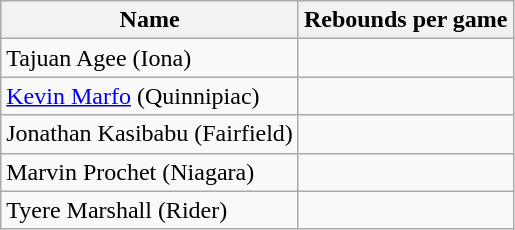<table class="wikitable">
<tr>
<th>Name</th>
<th>Rebounds per game</th>
</tr>
<tr>
<td>Tajuan Agee (Iona)</td>
<td></td>
</tr>
<tr>
<td><a href='#'>Kevin Marfo</a> (Quinnipiac)</td>
<td></td>
</tr>
<tr>
<td>Jonathan Kasibabu (Fairfield)</td>
<td></td>
</tr>
<tr>
<td>Marvin Prochet (Niagara)</td>
<td></td>
</tr>
<tr>
<td>Tyere Marshall (Rider)</td>
<td></td>
</tr>
</table>
